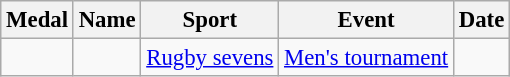<table class="wikitable sortable" style="font-size: 95%;">
<tr>
<th>Medal</th>
<th>Name</th>
<th>Sport</th>
<th>Event</th>
<th>Date</th>
</tr>
<tr>
<td></td>
<td></td>
<td><a href='#'>Rugby sevens</a></td>
<td><a href='#'>Men's tournament</a></td>
<td></td>
</tr>
</table>
